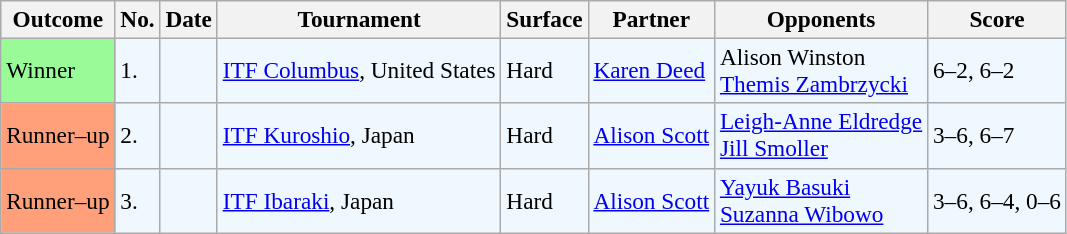<table class="sortable wikitable" style=font-size:97%>
<tr>
<th>Outcome</th>
<th>No.</th>
<th>Date</th>
<th>Tournament</th>
<th>Surface</th>
<th>Partner</th>
<th>Opponents</th>
<th>Score</th>
</tr>
<tr style="background:#f0f8ff;">
<td bgcolor="98FB98">Winner</td>
<td>1.</td>
<td></td>
<td><a href='#'>ITF Columbus</a>, United States</td>
<td>Hard</td>
<td> <a href='#'>Karen Deed</a></td>
<td> Alison Winston <br>  <a href='#'>Themis Zambrzycki</a></td>
<td>6–2, 6–2</td>
</tr>
<tr style="background:#f0f8ff;">
<td bgcolor="FFA07A">Runner–up</td>
<td>2.</td>
<td></td>
<td><a href='#'>ITF Kuroshio</a>, Japan</td>
<td>Hard</td>
<td> <a href='#'>Alison Scott</a></td>
<td> <a href='#'>Leigh-Anne Eldredge</a> <br>  <a href='#'>Jill Smoller</a></td>
<td>3–6, 6–7</td>
</tr>
<tr style="background:#f0f8ff;">
<td bgcolor="FFA07A">Runner–up</td>
<td>3.</td>
<td></td>
<td><a href='#'>ITF Ibaraki</a>, Japan</td>
<td>Hard</td>
<td> <a href='#'>Alison Scott</a></td>
<td> <a href='#'>Yayuk Basuki</a> <br>  <a href='#'>Suzanna Wibowo</a></td>
<td>3–6, 6–4, 0–6</td>
</tr>
</table>
